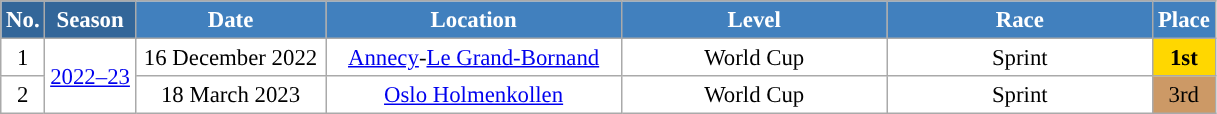<table class="wikitable sortable" style="font-size:95%; text-align:center; border:grey solid 1px; border-collapse:collapse; background:#ffffff;">
<tr style="background:#efefef;">
<th style="background-color:#369; color:white;">No.</th>
<th style="background-color:#369; color:white;">Season</th>
<th style="background-color:#4180be; color:white; width:120px;">Date</th>
<th style="background-color:#4180be; color:white; width:190px;">Location</th>
<th style="background-color:#4180be; color:white; width:170px;">Level</th>
<th style="background-color:#4180be; color:white; width:170px;">Race</th>
<th style="background-color:#4180be; color:white;">Place</th>
</tr>
<tr>
<td align=center>1</td>
<td rowspan="2" align="center"><a href='#'>2022–23</a></td>
<td>16 December 2022</td>
<td> <a href='#'>Annecy</a>-<a href='#'>Le Grand-Bornand</a></td>
<td>World Cup</td>
<td>Sprint</td>
<td align=center bgcolor="gold"><strong>1st</strong></td>
</tr>
<tr>
<td align=center>2</td>
<td>18 March 2023</td>
<td> <a href='#'>Oslo Holmenkollen</a></td>
<td>World Cup</td>
<td>Sprint</td>
<td align=center bgcolor="cc9966">3rd</td>
</tr>
</table>
